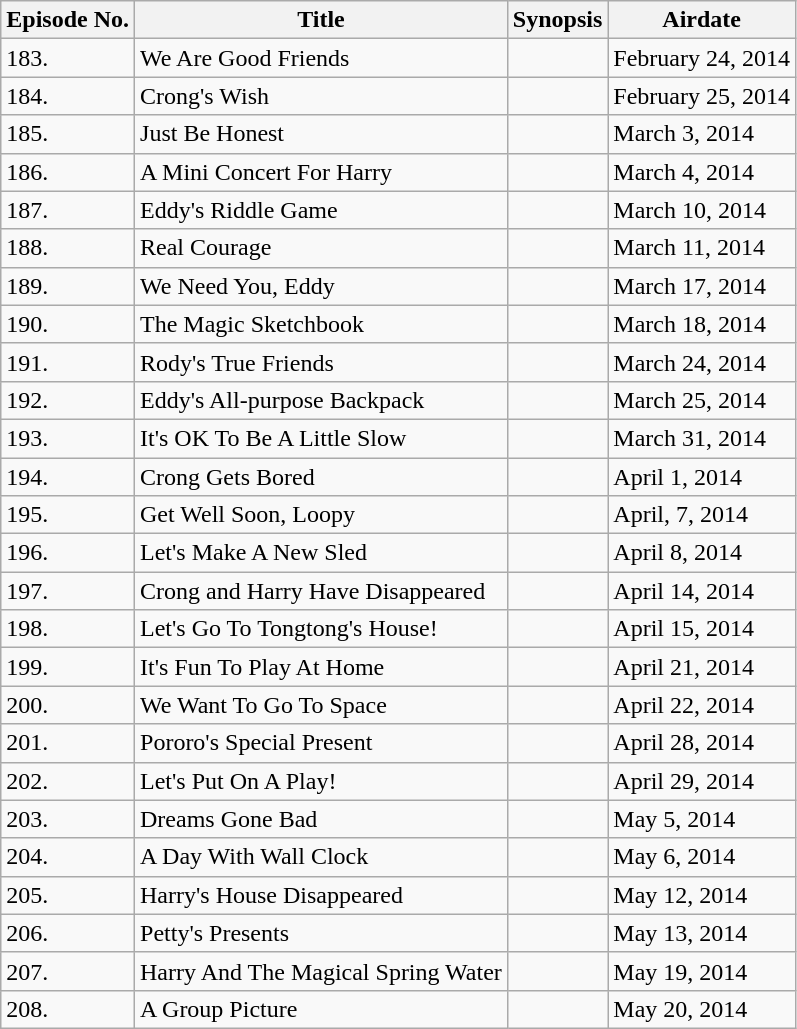<table class="wikitable">
<tr>
<th>Episode No.</th>
<th>Title</th>
<th>Synopsis</th>
<th>Airdate</th>
</tr>
<tr>
<td>183.</td>
<td>We Are Good Friends</td>
<td></td>
<td>February 24, 2014</td>
</tr>
<tr>
<td>184.</td>
<td>Crong's Wish</td>
<td></td>
<td>February 25, 2014</td>
</tr>
<tr>
<td>185.</td>
<td>Just Be Honest</td>
<td></td>
<td>March 3, 2014</td>
</tr>
<tr>
<td>186.</td>
<td>A Mini Concert For Harry</td>
<td></td>
<td>March 4, 2014</td>
</tr>
<tr>
<td>187.</td>
<td>Eddy's Riddle Game</td>
<td></td>
<td>March 10, 2014</td>
</tr>
<tr>
<td>188.</td>
<td>Real Courage</td>
<td></td>
<td>March 11, 2014</td>
</tr>
<tr>
<td>189.</td>
<td>We Need You, Eddy</td>
<td></td>
<td>March 17, 2014</td>
</tr>
<tr>
<td>190.</td>
<td>The Magic Sketchbook</td>
<td></td>
<td>March 18, 2014</td>
</tr>
<tr>
<td>191.</td>
<td>Rody's True Friends</td>
<td></td>
<td>March 24, 2014</td>
</tr>
<tr>
<td>192.</td>
<td>Eddy's All-purpose Backpack</td>
<td></td>
<td>March 25, 2014</td>
</tr>
<tr>
<td>193.</td>
<td>It's OK To Be A Little Slow</td>
<td></td>
<td>March 31, 2014</td>
</tr>
<tr>
<td>194.</td>
<td>Crong Gets Bored</td>
<td></td>
<td>April 1, 2014</td>
</tr>
<tr>
<td>195.</td>
<td>Get Well Soon, Loopy</td>
<td></td>
<td>April, 7, 2014</td>
</tr>
<tr>
<td>196.</td>
<td>Let's Make A New Sled</td>
<td></td>
<td>April 8, 2014</td>
</tr>
<tr>
<td>197.</td>
<td>Crong and Harry Have Disappeared</td>
<td></td>
<td>April 14, 2014</td>
</tr>
<tr>
<td>198.</td>
<td>Let's Go To Tongtong's House!</td>
<td></td>
<td>April 15, 2014</td>
</tr>
<tr>
<td>199.</td>
<td>It's Fun To Play At Home</td>
<td></td>
<td>April 21, 2014</td>
</tr>
<tr>
<td>200.</td>
<td>We Want To Go To Space</td>
<td></td>
<td>April 22, 2014</td>
</tr>
<tr>
<td>201.</td>
<td>Pororo's Special Present</td>
<td></td>
<td>April 28, 2014</td>
</tr>
<tr>
<td>202.</td>
<td>Let's Put On A Play!</td>
<td></td>
<td>April 29, 2014</td>
</tr>
<tr>
<td>203.</td>
<td>Dreams Gone Bad</td>
<td></td>
<td>May 5, 2014</td>
</tr>
<tr>
<td>204.</td>
<td>A Day With Wall Clock</td>
<td></td>
<td>May 6, 2014</td>
</tr>
<tr>
<td>205.</td>
<td>Harry's House Disappeared</td>
<td></td>
<td>May 12, 2014</td>
</tr>
<tr>
<td>206.</td>
<td>Petty's Presents</td>
<td></td>
<td>May 13, 2014</td>
</tr>
<tr>
<td>207.</td>
<td>Harry And The Magical Spring Water</td>
<td></td>
<td>May 19, 2014</td>
</tr>
<tr>
<td>208.</td>
<td>A Group Picture</td>
<td></td>
<td>May 20, 2014</td>
</tr>
</table>
